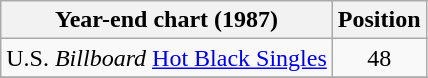<table class="wikitable sortable">
<tr>
<th>Year-end chart (1987)</th>
<th>Position</th>
</tr>
<tr>
<td>U.S. <em>Billboard</em> <a href='#'>Hot Black Singles</a></td>
<td align="center">48</td>
</tr>
<tr>
</tr>
</table>
